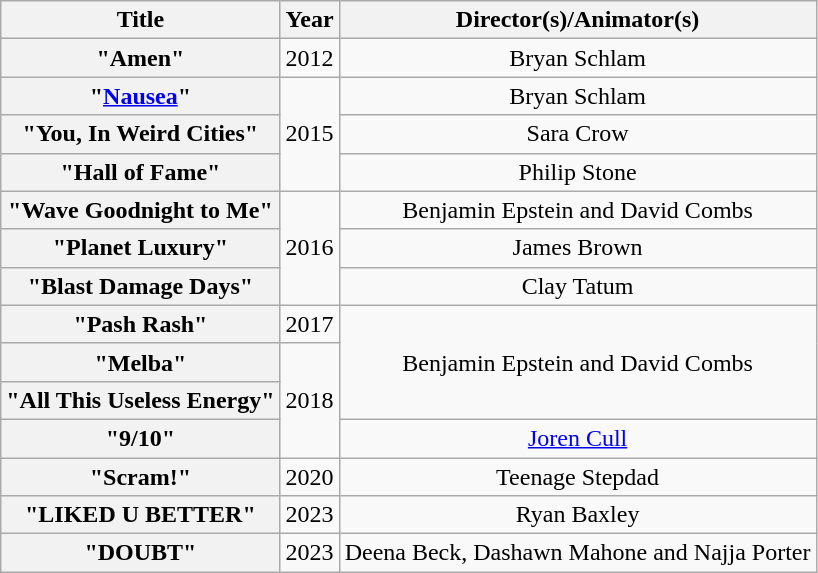<table class="wikitable plainrowheaders" style="text-align:center;">
<tr>
<th scope="col">Title</th>
<th scope="col">Year</th>
<th scope="col">Director(s)/Animator(s)</th>
</tr>
<tr>
<th scope="row">"Amen"</th>
<td>2012</td>
<td>Bryan Schlam</td>
</tr>
<tr>
<th scope="row">"<a href='#'>Nausea</a>"</th>
<td rowspan="3">2015</td>
<td>Bryan Schlam</td>
</tr>
<tr>
<th scope="row">"You, In Weird Cities"</th>
<td>Sara Crow</td>
</tr>
<tr>
<th scope="row">"Hall of Fame"</th>
<td>Philip Stone</td>
</tr>
<tr>
<th scope="row">"Wave Goodnight to Me"</th>
<td rowspan="3">2016</td>
<td>Benjamin Epstein and David Combs</td>
</tr>
<tr>
<th scope="row">"Planet Luxury"</th>
<td>James Brown</td>
</tr>
<tr>
<th scope="row">"Blast Damage Days"</th>
<td>Clay Tatum</td>
</tr>
<tr>
<th scope="row">"Pash Rash"</th>
<td>2017</td>
<td rowspan="3">Benjamin Epstein and David Combs</td>
</tr>
<tr>
<th scope="row">"Melba"</th>
<td rowspan="3">2018</td>
</tr>
<tr>
<th scope="row">"All This Useless Energy"</th>
</tr>
<tr>
<th scope="row">"9/10"</th>
<td><a href='#'>Joren Cull</a></td>
</tr>
<tr>
<th scope="row">"Scram!"</th>
<td>2020</td>
<td>Teenage Stepdad</td>
</tr>
<tr>
<th scope="row">"LIKED U BETTER"</th>
<td>2023</td>
<td>Ryan Baxley</td>
</tr>
<tr>
<th scope="row">"DOUBT"</th>
<td>2023</td>
<td>Deena Beck, Dashawn Mahone and Najja Porter</td>
</tr>
</table>
